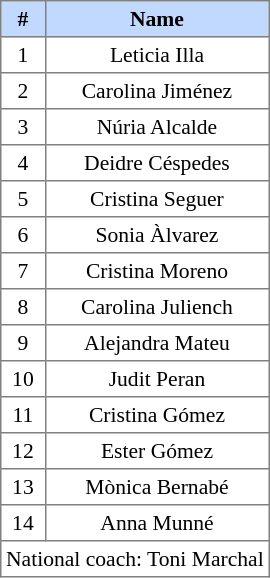<table border=1 style="border-collapse:collapse; font-size:90%;" cellpadding=3 cellspacing=0>
<tr bgcolor=#C1D8FF>
<th>#</th>
<th>Name</th>
</tr>
<tr align=center>
<td>1</td>
<td>Leticia Illa</td>
</tr>
<tr align=center>
<td>2</td>
<td>Carolina Jiménez</td>
</tr>
<tr align=center>
<td>3</td>
<td>Núria Alcalde</td>
</tr>
<tr align=center>
<td>4</td>
<td>Deidre Céspedes</td>
</tr>
<tr align=center>
<td>5</td>
<td>Cristina Seguer</td>
</tr>
<tr align=center>
<td>6</td>
<td>Sonia Àlvarez</td>
</tr>
<tr align=center>
<td>7</td>
<td>Cristina Moreno</td>
</tr>
<tr align=center>
<td>8</td>
<td>Carolina Juliench</td>
</tr>
<tr align=center>
<td>9</td>
<td>Alejandra Mateu</td>
</tr>
<tr align=center>
<td>10</td>
<td>Judit Peran</td>
</tr>
<tr align=center>
<td>11</td>
<td>Cristina Gómez</td>
</tr>
<tr align=center>
<td>12</td>
<td>Ester Gómez</td>
</tr>
<tr align=center>
<td>13</td>
<td>Mònica Bernabé</td>
</tr>
<tr align=center>
<td>14</td>
<td>Anna Munné</td>
</tr>
<tr>
<td colspan=2>National coach: Toni Marchal</td>
</tr>
</table>
